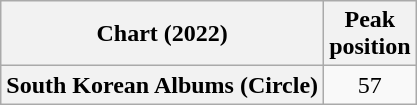<table class="wikitable plainrowheaders" style="text-align:center">
<tr>
<th scope="col">Chart (2022)</th>
<th scope="col">Peak<br>position</th>
</tr>
<tr>
<th scope="row">South Korean Albums (Circle)</th>
<td>57</td>
</tr>
</table>
